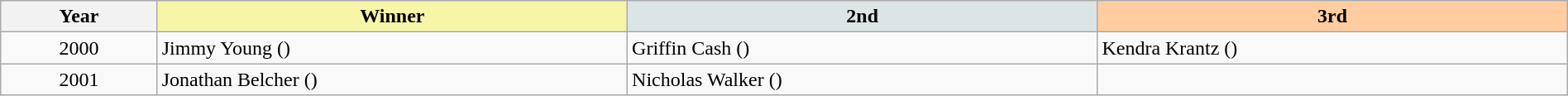<table class="wikitable" width=100%>
<tr>
<th width=10%>Year</th>
<th style="background-color: #F7F6A8;" width=30%>Winner</th>
<th style="background-color: #DCE5E5;" width=30%>2nd</th>
<th style="background-color: #FFCDA0;" width=30%>3rd</th>
</tr>
<tr>
<td align=center>2000 </td>
<td>Jimmy Young ()</td>
<td>Griffin Cash ()</td>
<td>Kendra Krantz ()</td>
</tr>
<tr>
<td align=center>2001 </td>
<td>Jonathan Belcher ()</td>
<td>Nicholas Walker ()</td>
<td></td>
</tr>
</table>
